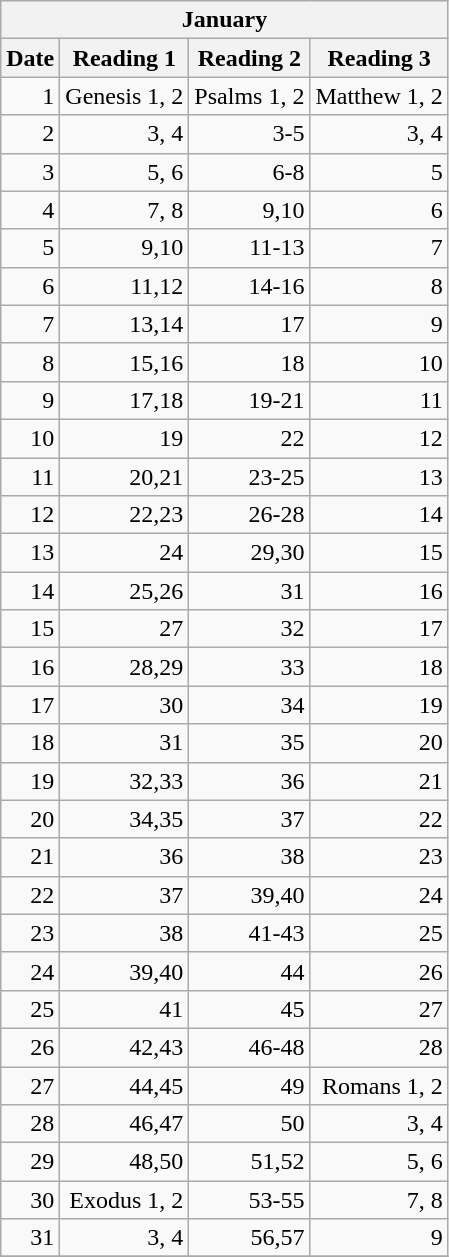<table class="wikitable" style="text-align:right">
<tr>
<th colspan="4">January</th>
</tr>
<tr>
<th>Date</th>
<th>Reading 1</th>
<th>Reading 2</th>
<th>Reading 3</th>
</tr>
<tr>
<td>1</td>
<td>Genesis 1, 2</td>
<td>Psalms 1, 2</td>
<td>Matthew 1, 2</td>
</tr>
<tr>
<td>2</td>
<td>3, 4</td>
<td>3-5</td>
<td>3, 4</td>
</tr>
<tr>
<td>3</td>
<td>5, 6</td>
<td>6-8</td>
<td>5</td>
</tr>
<tr>
<td>4</td>
<td>7, 8</td>
<td>9,10</td>
<td>6</td>
</tr>
<tr>
<td>5</td>
<td>9,10</td>
<td>11-13</td>
<td>7</td>
</tr>
<tr>
<td>6</td>
<td>11,12</td>
<td>14-16</td>
<td>8</td>
</tr>
<tr>
<td>7</td>
<td>13,14</td>
<td>17</td>
<td>9</td>
</tr>
<tr>
<td>8</td>
<td>15,16</td>
<td>18</td>
<td>10</td>
</tr>
<tr>
<td>9</td>
<td>17,18</td>
<td>19-21</td>
<td>11</td>
</tr>
<tr>
<td>10</td>
<td>19</td>
<td>22</td>
<td>12</td>
</tr>
<tr>
<td>11</td>
<td>20,21</td>
<td>23-25</td>
<td>13</td>
</tr>
<tr>
<td>12</td>
<td>22,23</td>
<td>26-28</td>
<td>14</td>
</tr>
<tr>
<td>13</td>
<td>24</td>
<td>29,30</td>
<td>15</td>
</tr>
<tr>
<td>14</td>
<td>25,26</td>
<td>31</td>
<td>16</td>
</tr>
<tr>
<td>15</td>
<td>27</td>
<td>32</td>
<td>17</td>
</tr>
<tr>
<td>16</td>
<td>28,29</td>
<td>33</td>
<td>18</td>
</tr>
<tr>
<td>17</td>
<td>30</td>
<td>34</td>
<td>19</td>
</tr>
<tr>
<td>18</td>
<td>31</td>
<td>35</td>
<td>20</td>
</tr>
<tr>
<td>19</td>
<td>32,33</td>
<td>36</td>
<td>21</td>
</tr>
<tr>
<td>20</td>
<td>34,35</td>
<td>37</td>
<td>22</td>
</tr>
<tr>
<td>21</td>
<td>36</td>
<td>38</td>
<td>23</td>
</tr>
<tr>
<td>22</td>
<td>37</td>
<td>39,40</td>
<td>24</td>
</tr>
<tr>
<td>23</td>
<td>38</td>
<td>41-43</td>
<td>25</td>
</tr>
<tr>
<td>24</td>
<td>39,40</td>
<td>44</td>
<td>26</td>
</tr>
<tr>
<td>25</td>
<td>41</td>
<td>45</td>
<td>27</td>
</tr>
<tr>
<td>26</td>
<td>42,43</td>
<td>46-48</td>
<td>28</td>
</tr>
<tr>
<td>27</td>
<td>44,45</td>
<td>49</td>
<td>Romans 1, 2</td>
</tr>
<tr>
<td>28</td>
<td>46,47</td>
<td>50</td>
<td>3, 4</td>
</tr>
<tr>
<td>29</td>
<td>48,50</td>
<td>51,52</td>
<td>5, 6</td>
</tr>
<tr>
<td>30</td>
<td>Exodus 1, 2</td>
<td>53-55</td>
<td>7, 8</td>
</tr>
<tr>
<td>31</td>
<td>3, 4</td>
<td>56,57</td>
<td>9</td>
</tr>
<tr>
</tr>
</table>
